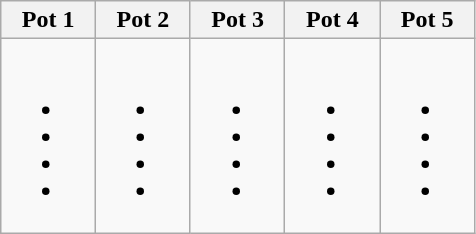<table class="wikitable">
<tr>
<th width=15%>Pot 1</th>
<th width=15%>Pot 2</th>
<th width=15%>Pot 3</th>
<th width=15%>Pot 4</th>
<th width=15%>Pot 5</th>
</tr>
<tr>
<td><br><ul><li></li><li></li><li></li><li></li></ul></td>
<td><br><ul><li></li><li></li><li></li><li></li></ul></td>
<td><br><ul><li></li><li></li><li></li><li></li></ul></td>
<td><br><ul><li></li><li></li><li></li><li></li></ul></td>
<td><br><ul><li></li><li></li><li></li><li></li></ul></td>
</tr>
</table>
